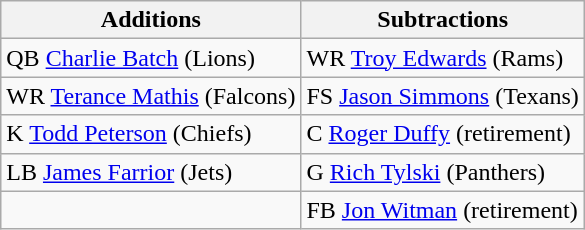<table class="wikitable">
<tr>
<th>Additions</th>
<th>Subtractions</th>
</tr>
<tr>
<td>QB <a href='#'>Charlie Batch</a> (Lions)</td>
<td>WR <a href='#'>Troy Edwards</a> (Rams)</td>
</tr>
<tr>
<td>WR <a href='#'>Terance Mathis</a> (Falcons)</td>
<td>FS <a href='#'>Jason Simmons</a> (Texans)</td>
</tr>
<tr>
<td>K <a href='#'>Todd Peterson</a> (Chiefs)</td>
<td>C <a href='#'>Roger Duffy</a> (retirement)</td>
</tr>
<tr>
<td>LB <a href='#'>James Farrior</a> (Jets)</td>
<td>G <a href='#'>Rich Tylski</a> (Panthers)</td>
</tr>
<tr>
<td></td>
<td>FB <a href='#'>Jon Witman</a> (retirement)</td>
</tr>
</table>
